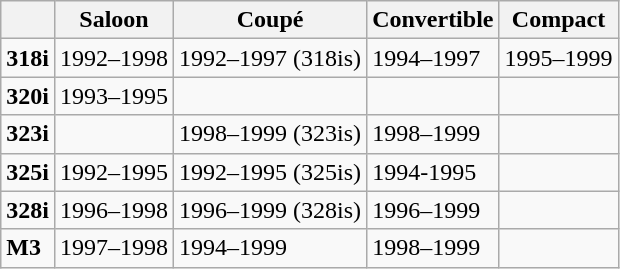<table class="wikitable">
<tr>
<th></th>
<th>Saloon</th>
<th>Coupé</th>
<th>Convertible</th>
<th>Compact</th>
</tr>
<tr>
<td><strong>318i</strong></td>
<td>1992–1998</td>
<td>1992–1997 (318is)</td>
<td>1994–1997</td>
<td>1995–1999</td>
</tr>
<tr>
<td><strong>320i</strong></td>
<td>1993–1995</td>
<td></td>
<td></td>
<td></td>
</tr>
<tr>
<td><strong>323i</strong></td>
<td></td>
<td>1998–1999 (323is)</td>
<td>1998–1999</td>
<td></td>
</tr>
<tr>
<td><strong>325i</strong></td>
<td>1992–1995</td>
<td>1992–1995 (325is)</td>
<td>1994-1995</td>
<td></td>
</tr>
<tr>
<td><strong>328i</strong></td>
<td>1996–1998</td>
<td>1996–1999 (328is)</td>
<td>1996–1999</td>
<td></td>
</tr>
<tr>
<td><strong>M3</strong></td>
<td>1997–1998</td>
<td>1994–1999</td>
<td>1998–1999</td>
<td></td>
</tr>
</table>
